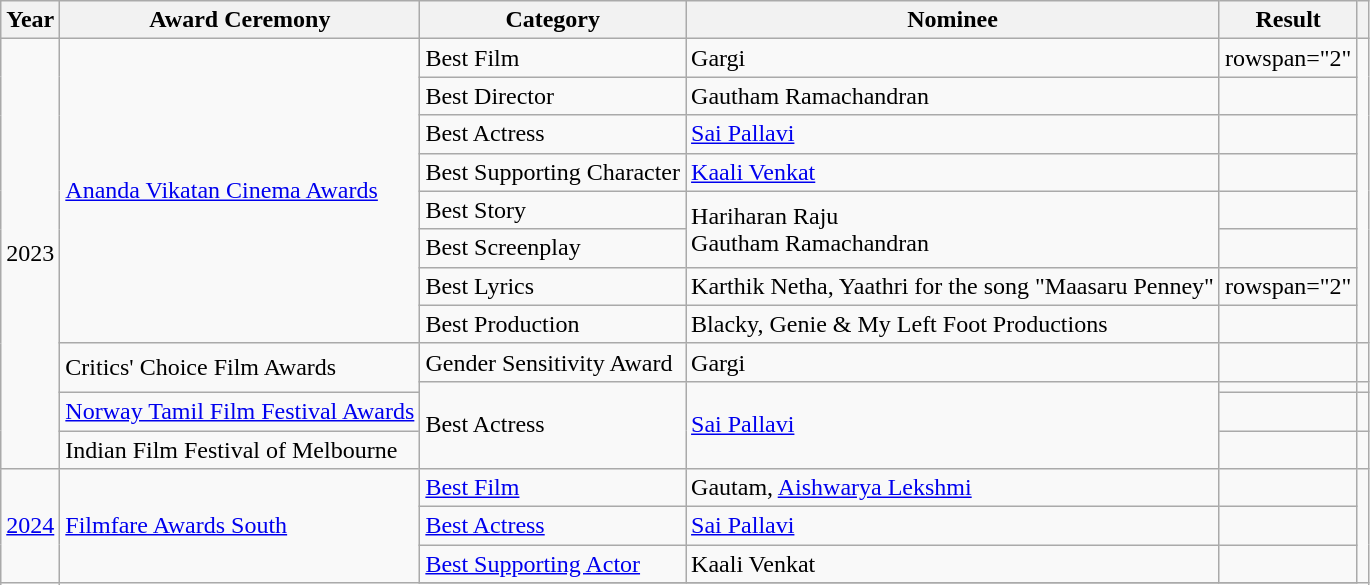<table class="wikitable">
<tr>
<th scope="col">Year</th>
<th scope="col">Award Ceremony</th>
<th scope="col">Category</th>
<th scope="col">Nominee</th>
<th scope="col">Result</th>
<th class="unsortable" scope="col"></th>
</tr>
<tr>
<td rowspan="12">2023</td>
<td rowspan="8"><a href='#'>Ananda Vikatan Cinema Awards</a></td>
<td>Best Film</td>
<td>Gargi</td>
<td>rowspan="2" </td>
<td rowspan="8"></td>
</tr>
<tr>
<td>Best Director</td>
<td>Gautham Ramachandran</td>
</tr>
<tr>
<td>Best Actress</td>
<td><a href='#'>Sai Pallavi</a></td>
<td></td>
</tr>
<tr>
<td>Best Supporting Character</td>
<td><a href='#'>Kaali Venkat</a></td>
<td></td>
</tr>
<tr>
<td>Best Story</td>
<td rowspan="2">Hariharan Raju<br>Gautham Ramachandran</td>
<td></td>
</tr>
<tr>
<td>Best Screenplay</td>
<td></td>
</tr>
<tr>
<td>Best Lyrics</td>
<td>Karthik Netha, Yaathri for the song "Maasaru Penney"</td>
<td>rowspan="2" </td>
</tr>
<tr>
<td>Best Production</td>
<td>Blacky, Genie & My Left Foot Productions</td>
</tr>
<tr>
<td rowspan="2">Critics' Choice Film Awards</td>
<td>Gender Sensitivity Award</td>
<td>Gargi</td>
<td></td>
<td></td>
</tr>
<tr>
<td rowspan="3">Best Actress</td>
<td rowspan="3"><a href='#'>Sai Pallavi</a></td>
<td></td>
<td></td>
</tr>
<tr>
<td><a href='#'>Norway Tamil Film Festival Awards</a></td>
<td></td>
<td></td>
</tr>
<tr>
<td>Indian Film Festival of Melbourne</td>
<td></td>
<td></td>
</tr>
<tr>
<td rowspan="5"><a href='#'>2024</a></td>
<td rowspan="5"><a href='#'>Filmfare Awards South</a></td>
<td><a href='#'>Best Film</a></td>
<td>Gautam, <a href='#'>Aishwarya Lekshmi</a></td>
<td></td>
<td rowspan="5"></td>
</tr>
<tr>
<td><a href='#'>Best Actress</a></td>
<td><a href='#'>Sai Pallavi</a></td>
<td></td>
</tr>
<tr>
<td><a href='#'>Best Supporting Actor</a></td>
<td>Kaali Venkat</td>
<td></td>
</tr>
<tr>
</tr>
</table>
